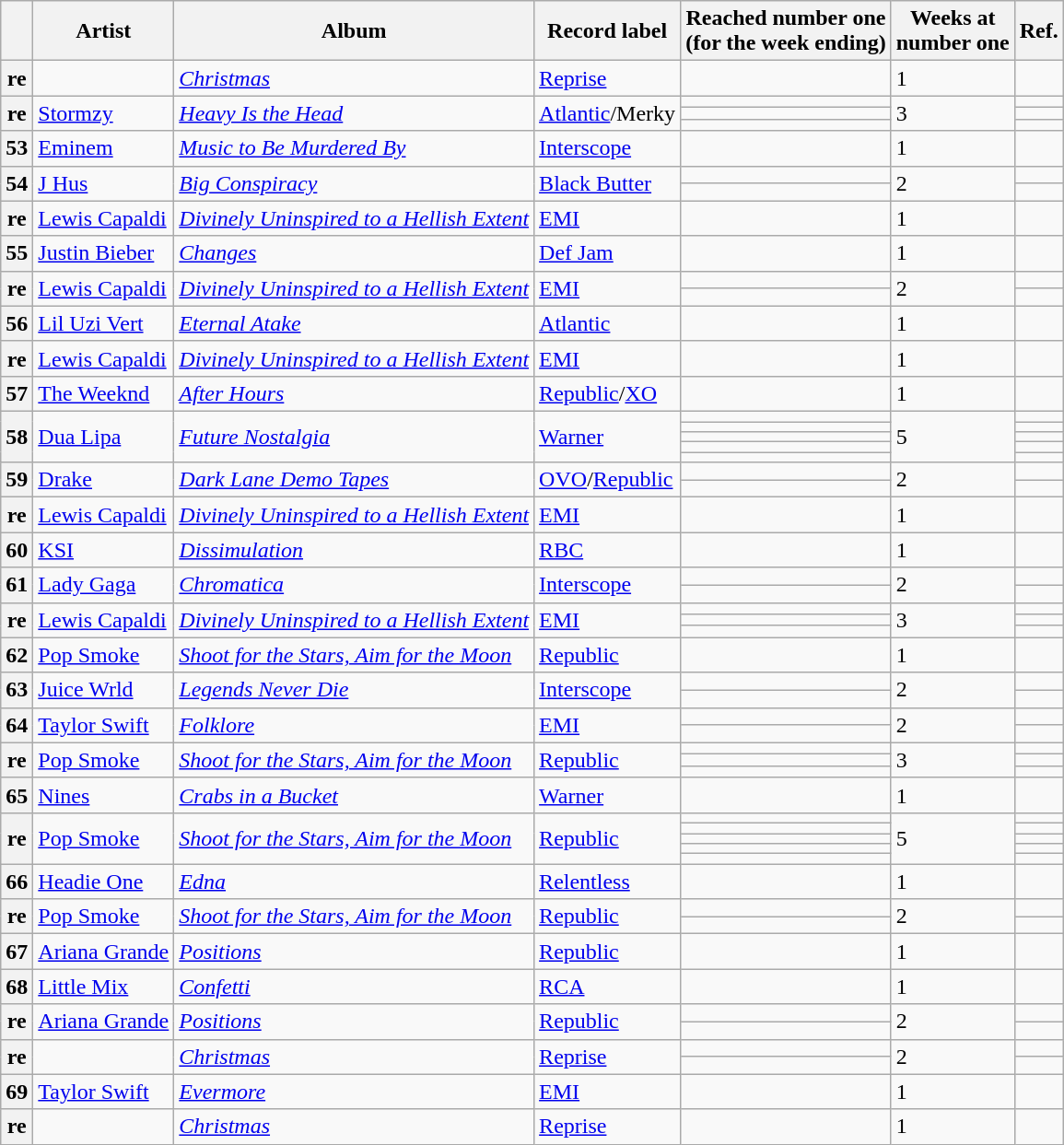<table class="wikitable plainrowheaders sortable">
<tr>
<th scope=col></th>
<th scope=col>Artist</th>
<th scope=col>Album</th>
<th scope=col>Record label</th>
<th scope=col>Reached number one<br>(for the week ending)</th>
<th scope=col>Weeks at<br>number one</th>
<th scope=col>Ref.</th>
</tr>
<tr>
<th scope=row style="text-align:center;">re</th>
<td></td>
<td><em><a href='#'>Christmas</a></em></td>
<td><a href='#'>Reprise</a></td>
<td></td>
<td>1</td>
<td align=center></td>
</tr>
<tr>
<th scope=row style="text-align:center;" rowspan="3">re</th>
<td rowspan="3"><a href='#'>Stormzy</a></td>
<td rowspan="3"><em><a href='#'>Heavy Is the Head</a></em></td>
<td rowspan="3"><a href='#'>Atlantic</a>/Merky</td>
<td></td>
<td rowspan="3">3</td>
<td align=center></td>
</tr>
<tr>
<td></td>
<td align=center></td>
</tr>
<tr>
<td></td>
<td align=center></td>
</tr>
<tr>
<th scope=row style="text-align:center;">53</th>
<td><a href='#'>Eminem</a></td>
<td><em><a href='#'>Music to Be Murdered By</a></em></td>
<td><a href='#'>Interscope</a></td>
<td></td>
<td>1</td>
<td align=center></td>
</tr>
<tr>
<th scope=row style="text-align:center;" rowspan="2">54</th>
<td rowspan="2"><a href='#'>J Hus</a></td>
<td rowspan="2"><em><a href='#'>Big Conspiracy</a></em></td>
<td rowspan="2"><a href='#'>Black Butter</a></td>
<td></td>
<td rowspan="2">2</td>
<td align=center></td>
</tr>
<tr>
<td></td>
<td align=center></td>
</tr>
<tr>
<th scope=row style="text-align:center;">re</th>
<td><a href='#'>Lewis Capaldi</a></td>
<td><em><a href='#'>Divinely Uninspired to a Hellish Extent</a></em></td>
<td><a href='#'>EMI</a></td>
<td></td>
<td>1</td>
<td align=center></td>
</tr>
<tr>
<th scope=row style="text-align:center;">55</th>
<td><a href='#'>Justin Bieber</a></td>
<td><em><a href='#'>Changes</a></em></td>
<td><a href='#'>Def Jam</a></td>
<td></td>
<td>1</td>
<td align=center></td>
</tr>
<tr>
<th scope=row style="text-align:center;" rowspan="2">re</th>
<td rowspan="2"><a href='#'>Lewis Capaldi</a></td>
<td rowspan="2"><em><a href='#'>Divinely Uninspired to a Hellish Extent</a></em></td>
<td rowspan="2"><a href='#'>EMI</a></td>
<td></td>
<td rowspan="2">2</td>
<td align=center></td>
</tr>
<tr>
<td></td>
<td align=center></td>
</tr>
<tr>
<th scope=row style="text-align:center;">56</th>
<td><a href='#'>Lil Uzi Vert</a></td>
<td><em><a href='#'>Eternal Atake</a></em></td>
<td><a href='#'>Atlantic</a></td>
<td></td>
<td>1</td>
<td align=center></td>
</tr>
<tr>
<th scope=row style="text-align:center;">re</th>
<td><a href='#'>Lewis Capaldi</a></td>
<td><em><a href='#'>Divinely Uninspired to a Hellish Extent</a></em></td>
<td><a href='#'>EMI</a></td>
<td></td>
<td>1</td>
<td align=center></td>
</tr>
<tr>
<th scope=row style="text-align:center;">57</th>
<td><a href='#'>The Weeknd</a></td>
<td><em><a href='#'>After Hours</a></em></td>
<td><a href='#'>Republic</a>/<a href='#'>XO</a></td>
<td></td>
<td>1</td>
<td align=center></td>
</tr>
<tr>
<th scope=row style="text-align:center;" rowspan="5">58</th>
<td rowspan="5"><a href='#'>Dua Lipa</a></td>
<td rowspan="5"><em><a href='#'>Future Nostalgia</a></em></td>
<td rowspan="5"><a href='#'>Warner</a></td>
<td></td>
<td rowspan="5">5</td>
<td align=center></td>
</tr>
<tr>
<td></td>
<td align=center></td>
</tr>
<tr>
<td></td>
<td align=center></td>
</tr>
<tr>
<td></td>
<td align=center></td>
</tr>
<tr>
<td></td>
<td align=center></td>
</tr>
<tr>
<th scope=row style="text-align:center;" rowspan="2">59</th>
<td rowspan="2"><a href='#'>Drake</a></td>
<td rowspan="2"><em><a href='#'>Dark Lane Demo Tapes</a></em></td>
<td rowspan="2"><a href='#'>OVO</a>/<a href='#'>Republic</a></td>
<td></td>
<td rowspan="2">2</td>
<td align=center></td>
</tr>
<tr>
<td></td>
<td align=center></td>
</tr>
<tr>
<th scope=row style="text-align:center;">re</th>
<td><a href='#'>Lewis Capaldi</a></td>
<td><em><a href='#'>Divinely Uninspired to a Hellish Extent</a></em></td>
<td><a href='#'>EMI</a></td>
<td></td>
<td>1</td>
<td align=center></td>
</tr>
<tr>
<th scope=row style="text-align:center;">60</th>
<td><a href='#'>KSI</a></td>
<td><em><a href='#'>Dissimulation</a></em></td>
<td><a href='#'>RBC</a></td>
<td></td>
<td>1</td>
<td align=center></td>
</tr>
<tr>
<th scope=row style="text-align:center;" rowspan="2">61</th>
<td rowspan="2"><a href='#'>Lady Gaga</a></td>
<td rowspan="2"><em><a href='#'>Chromatica</a></em></td>
<td rowspan="2"><a href='#'>Interscope</a></td>
<td></td>
<td rowspan="2">2</td>
<td align=center></td>
</tr>
<tr>
<td></td>
<td align=center></td>
</tr>
<tr>
<th scope=row style="text-align:center;" rowspan="3">re</th>
<td rowspan="3"><a href='#'>Lewis Capaldi</a></td>
<td rowspan="3"><em><a href='#'>Divinely Uninspired to a Hellish Extent</a></em></td>
<td rowspan="3"><a href='#'>EMI</a></td>
<td></td>
<td rowspan="3">3</td>
<td align=center></td>
</tr>
<tr>
<td></td>
<td align=center></td>
</tr>
<tr>
<td></td>
<td align=center></td>
</tr>
<tr>
<th scope=row style="text-align:center;">62</th>
<td><a href='#'>Pop Smoke</a></td>
<td><em><a href='#'>Shoot for the Stars, Aim for the Moon</a></em></td>
<td><a href='#'>Republic</a></td>
<td></td>
<td>1</td>
<td align=center></td>
</tr>
<tr>
<th scope=row style="text-align:center;" rowspan="2">63</th>
<td rowspan="2"><a href='#'>Juice Wrld</a></td>
<td rowspan="2"><em><a href='#'>Legends Never Die</a></em></td>
<td rowspan="2"><a href='#'>Interscope</a></td>
<td></td>
<td rowspan="2">2</td>
<td align=center></td>
</tr>
<tr>
<td></td>
<td align=center></td>
</tr>
<tr>
<th scope=row style="text-align:center;" rowspan="2">64</th>
<td rowspan="2"><a href='#'>Taylor Swift</a></td>
<td rowspan="2"><em><a href='#'>Folklore</a></em></td>
<td rowspan="2"><a href='#'>EMI</a></td>
<td></td>
<td rowspan="2">2</td>
<td align=center></td>
</tr>
<tr>
<td></td>
<td align=center></td>
</tr>
<tr>
<th scope=row style="text-align:center;" rowspan="3">re</th>
<td rowspan="3"><a href='#'>Pop Smoke</a></td>
<td rowspan="3"><em><a href='#'>Shoot for the Stars, Aim for the Moon</a></em></td>
<td rowspan="3"><a href='#'>Republic</a></td>
<td></td>
<td rowspan="3">3</td>
<td align=center></td>
</tr>
<tr>
<td></td>
<td align=center></td>
</tr>
<tr>
<td></td>
<td align=center></td>
</tr>
<tr>
<th scope=row style="text-align:center;">65</th>
<td><a href='#'>Nines</a></td>
<td><em><a href='#'>Crabs in a Bucket</a></em></td>
<td><a href='#'>Warner</a></td>
<td></td>
<td>1</td>
<td align=center></td>
</tr>
<tr>
<th scope=row style="text-align:center;" rowspan="5">re</th>
<td rowspan="5"><a href='#'>Pop Smoke</a></td>
<td rowspan="5"><em><a href='#'>Shoot for the Stars, Aim for the Moon</a></em></td>
<td rowspan="5"><a href='#'>Republic</a></td>
<td></td>
<td rowspan="5">5</td>
<td align=center></td>
</tr>
<tr>
<td></td>
<td align=center></td>
</tr>
<tr>
<td></td>
<td align=center></td>
</tr>
<tr>
<td></td>
<td align=center></td>
</tr>
<tr>
<td></td>
<td align=center></td>
</tr>
<tr>
<th scope=row style="text-align:center;">66</th>
<td><a href='#'>Headie One</a></td>
<td><em><a href='#'>Edna</a></em></td>
<td><a href='#'>Relentless</a></td>
<td></td>
<td>1</td>
<td align=center></td>
</tr>
<tr>
<th scope=row style="text-align:center;" rowspan="2">re</th>
<td rowspan="2"><a href='#'>Pop Smoke</a></td>
<td rowspan="2"><em><a href='#'>Shoot for the Stars, Aim for the Moon</a></em></td>
<td rowspan="2"><a href='#'>Republic</a></td>
<td></td>
<td rowspan="2">2</td>
<td align=center></td>
</tr>
<tr>
<td></td>
<td align=center></td>
</tr>
<tr>
<th scope=row style="text-align:center;">67</th>
<td><a href='#'>Ariana Grande</a></td>
<td><em><a href='#'>Positions</a></em></td>
<td><a href='#'>Republic</a></td>
<td></td>
<td>1</td>
<td align=center></td>
</tr>
<tr>
<th scope=row style="text-align:center;">68</th>
<td><a href='#'>Little Mix</a></td>
<td><em><a href='#'>Confetti</a></em></td>
<td><a href='#'>RCA</a></td>
<td></td>
<td>1</td>
<td align=center></td>
</tr>
<tr>
<th scope=row style="text-align:center;" rowspan="2">re</th>
<td rowspan="2"><a href='#'>Ariana Grande</a></td>
<td rowspan="2"><em><a href='#'>Positions</a></em></td>
<td rowspan="2"><a href='#'>Republic</a></td>
<td></td>
<td rowspan="2">2</td>
<td align=center></td>
</tr>
<tr>
<td></td>
<td align=center></td>
</tr>
<tr>
<th scope=row style="text-align:center;" rowspan="2">re</th>
<td rowspan="2"></td>
<td rowspan="2"><em><a href='#'>Christmas</a></em></td>
<td rowspan="2"><a href='#'>Reprise</a></td>
<td></td>
<td rowspan="2">2</td>
<td align=center></td>
</tr>
<tr>
<td></td>
<td align=center></td>
</tr>
<tr>
<th scope=row style="text-align:center;">69</th>
<td><a href='#'>Taylor Swift</a></td>
<td><em><a href='#'>Evermore</a></em></td>
<td><a href='#'>EMI</a></td>
<td></td>
<td>1</td>
<td align=center></td>
</tr>
<tr>
<th scope=row style="text-align:center;">re</th>
<td></td>
<td><em><a href='#'>Christmas</a></em></td>
<td><a href='#'>Reprise</a></td>
<td></td>
<td>1</td>
<td align=center></td>
</tr>
</table>
